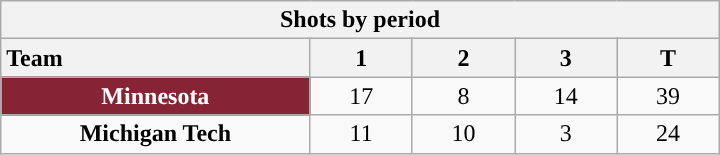<table class="wikitable" style="width:30em; text-align:right;">
<tr>
<th colspan=5>Shots by period</th>
</tr>
<tr>
<th style="width:10em; text-align:left;">Team</th>
<th style="width:3em;">1</th>
<th style="width:3em;">2</th>
<th style="width:3em;">3</th>
<th style="width:3em;">T</th>
</tr>
<tr>
<td align=center style="color:white; background:#862334; "><strong>Minnesota</strong></td>
<td align=center>17</td>
<td align=center>8</td>
<td align=center>14</td>
<td align=center>39</td>
</tr>
<tr>
<td align=center><strong>Michigan Tech</strong></td>
<td align=center>11</td>
<td align=center>10</td>
<td align=center>3</td>
<td align=center>24</td>
</tr>
</table>
